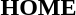<table class= style="width:65%; border:double #dc0038; box-shadow: 4px 4px 4px #004094;">
<tr>
<th colspan=8>HOME</th>
</tr>
<tr>
<td></td>
<td><br></td>
<td><br></td>
<td><br></td>
<td><br></td>
<td><br></td>
<td><br></td>
<td><br></td>
</tr>
</table>
